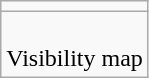<table class=wikitable>
<tr>
<td> </td>
</tr>
<tr align=center>
<td><br>Visibility map</td>
</tr>
</table>
